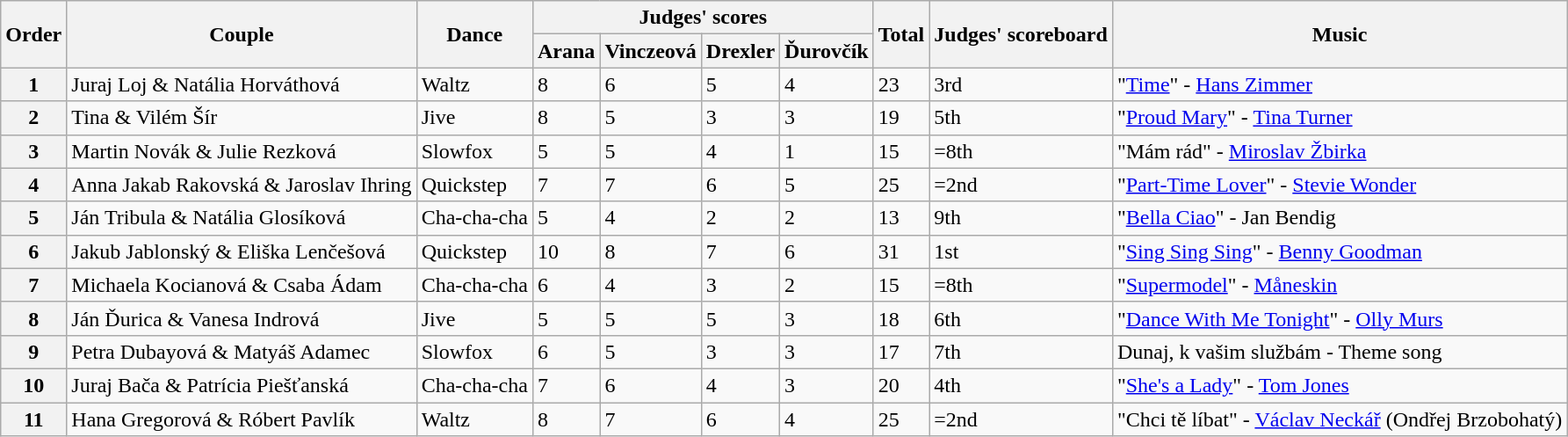<table class="wikitable">
<tr>
<th rowspan="2">Order</th>
<th rowspan="2">Couple</th>
<th rowspan="2">Dance</th>
<th colspan="4">Judges' scores</th>
<th rowspan="2">Total</th>
<th rowspan="2">Judges' scoreboard</th>
<th rowspan="2">Music</th>
</tr>
<tr>
<th>Arana</th>
<th>Vinczeová</th>
<th>Drexler</th>
<th>Ďurovčík</th>
</tr>
<tr>
<th>1</th>
<td>Juraj Loj & Natália Horváthová</td>
<td>Waltz</td>
<td>8</td>
<td>6</td>
<td>5</td>
<td>4</td>
<td>23</td>
<td>3rd</td>
<td>"<a href='#'>Time</a>" - <a href='#'>Hans Zimmer</a></td>
</tr>
<tr>
<th>2</th>
<td>Tina & Vilém Šír</td>
<td>Jive</td>
<td>8</td>
<td>5</td>
<td>3</td>
<td>3</td>
<td>19</td>
<td>5th</td>
<td>"<a href='#'>Proud Mary</a>" - <a href='#'>Tina Turner</a></td>
</tr>
<tr>
<th>3</th>
<td>Martin Novák & Julie Rezková</td>
<td>Slowfox</td>
<td>5</td>
<td>5</td>
<td>4</td>
<td>1</td>
<td>15</td>
<td>=8th</td>
<td>"Mám rád" - <a href='#'>Miroslav Žbirka</a></td>
</tr>
<tr>
<th>4</th>
<td>Anna Jakab Rakovská & Jaroslav Ihring</td>
<td>Quickstep</td>
<td>7</td>
<td>7</td>
<td>6</td>
<td>5</td>
<td>25</td>
<td>=2nd</td>
<td>"<a href='#'>Part-Time Lover</a>" - <a href='#'>Stevie Wonder</a></td>
</tr>
<tr>
<th>5</th>
<td>Ján Tribula & Natália Glosíková</td>
<td>Cha-cha-cha</td>
<td>5</td>
<td>4</td>
<td>2</td>
<td>2</td>
<td>13</td>
<td>9th</td>
<td>"<a href='#'>Bella Ciao</a>" - Jan Bendig</td>
</tr>
<tr>
<th>6</th>
<td>Jakub Jablonský & Eliška Lenčešová</td>
<td>Quickstep</td>
<td>10</td>
<td>8</td>
<td>7</td>
<td>6</td>
<td>31</td>
<td>1st</td>
<td>"<a href='#'>Sing Sing Sing</a>" - <a href='#'>Benny Goodman</a></td>
</tr>
<tr>
<th>7</th>
<td>Michaela Kocianová & Csaba Ádam</td>
<td>Cha-cha-cha</td>
<td>6</td>
<td>4</td>
<td>3</td>
<td>2</td>
<td>15</td>
<td>=8th</td>
<td>"<a href='#'>Supermodel</a>" - <a href='#'>Måneskin</a></td>
</tr>
<tr>
<th>8</th>
<td>Ján Ďurica & Vanesa Indrová</td>
<td>Jive</td>
<td>5</td>
<td>5</td>
<td>5</td>
<td>3</td>
<td>18</td>
<td>6th</td>
<td>"<a href='#'>Dance With Me Tonight</a>" - <a href='#'>Olly Murs</a></td>
</tr>
<tr>
<th>9</th>
<td>Petra Dubayová & Matyáš Adamec</td>
<td>Slowfox</td>
<td>6</td>
<td>5</td>
<td>3</td>
<td>3</td>
<td>17</td>
<td>7th</td>
<td>Dunaj, k vašim službám - Theme song</td>
</tr>
<tr>
<th>10</th>
<td>Juraj Bača & Patrícia Piešťanská</td>
<td>Cha-cha-cha</td>
<td>7</td>
<td>6</td>
<td>4</td>
<td>3</td>
<td>20</td>
<td>4th</td>
<td>"<a href='#'>She's a Lady</a>" - <a href='#'>Tom Jones</a></td>
</tr>
<tr>
<th>11</th>
<td>Hana Gregorová & Róbert Pavlík</td>
<td>Waltz</td>
<td>8</td>
<td>7</td>
<td>6</td>
<td>4</td>
<td>25</td>
<td>=2nd</td>
<td>"Chci tě líbat" - <a href='#'>Václav Neckář</a> (Ondřej Brzobohatý)</td>
</tr>
</table>
